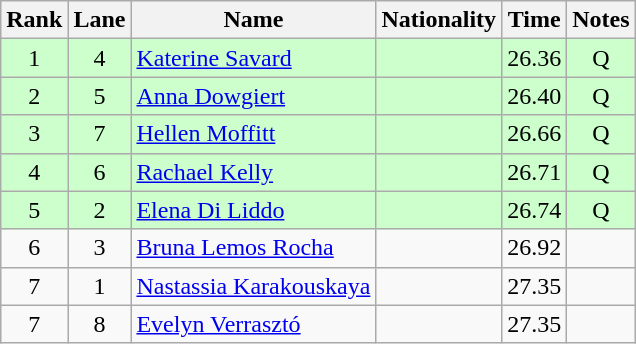<table class="wikitable sortable" style="text-align:center">
<tr>
<th>Rank</th>
<th>Lane</th>
<th>Name</th>
<th>Nationality</th>
<th>Time</th>
<th>Notes</th>
</tr>
<tr bgcolor=ccffcc>
<td>1</td>
<td>4</td>
<td align=left><a href='#'>Katerine Savard</a></td>
<td align="left"></td>
<td>26.36</td>
<td>Q</td>
</tr>
<tr bgcolor=ccffcc>
<td>2</td>
<td>5</td>
<td align=left><a href='#'>Anna Dowgiert</a></td>
<td align="left"></td>
<td>26.40</td>
<td>Q</td>
</tr>
<tr bgcolor=ccffcc>
<td>3</td>
<td>7</td>
<td align=left><a href='#'>Hellen Moffitt</a></td>
<td align="left"></td>
<td>26.66</td>
<td>Q</td>
</tr>
<tr bgcolor=ccffcc>
<td>4</td>
<td>6</td>
<td align=left><a href='#'>Rachael Kelly</a></td>
<td align="left"></td>
<td>26.71</td>
<td>Q</td>
</tr>
<tr bgcolor=ccffcc>
<td>5</td>
<td>2</td>
<td align=left><a href='#'>Elena Di Liddo</a></td>
<td align="left"></td>
<td>26.74</td>
<td>Q</td>
</tr>
<tr>
<td>6</td>
<td>3</td>
<td align=left><a href='#'>Bruna Lemos Rocha</a></td>
<td align="left"></td>
<td>26.92</td>
<td></td>
</tr>
<tr>
<td>7</td>
<td>1</td>
<td align=left><a href='#'>Nastassia Karakouskaya</a></td>
<td align="left"></td>
<td>27.35</td>
<td></td>
</tr>
<tr>
<td>7</td>
<td>8</td>
<td align=left><a href='#'>Evelyn Verrasztó</a></td>
<td align="left"></td>
<td>27.35</td>
<td></td>
</tr>
</table>
